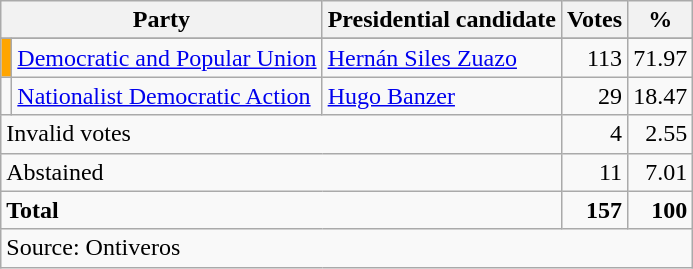<table class="wikitable" style="text-align:right">
<tr>
<th colspan="2">Party</th>
<th rowspan="1">Presidential candidate</th>
<th rowspan="1">Votes</th>
<th rowspan="1">%</th>
</tr>
<tr>
</tr>
<tr>
<td bgcolor=#FFA500></td>
<td align=left><a href='#'>Democratic and Popular Union</a></td>
<td align=left><a href='#'>Hernán Siles Zuazo</a></td>
<td>113</td>
<td>71.97</td>
</tr>
<tr>
<td bgcolor=></td>
<td align=left><a href='#'>Nationalist Democratic Action</a></td>
<td align=left><a href='#'>Hugo Banzer</a></td>
<td>29</td>
<td>18.47</td>
</tr>
<tr>
<td colspan="3" align=left>Invalid votes</td>
<td>4</td>
<td>2.55</td>
</tr>
<tr>
<td colspan="3" align=left>Abstained</td>
<td>11</td>
<td>7.01</td>
</tr>
<tr>
<td colspan="3" align=left><strong>Total</strong></td>
<td><strong>157</strong></td>
<td><strong>100</strong></td>
</tr>
<tr>
<td align=left colspan=5>Source: Ontiveros</td>
</tr>
</table>
